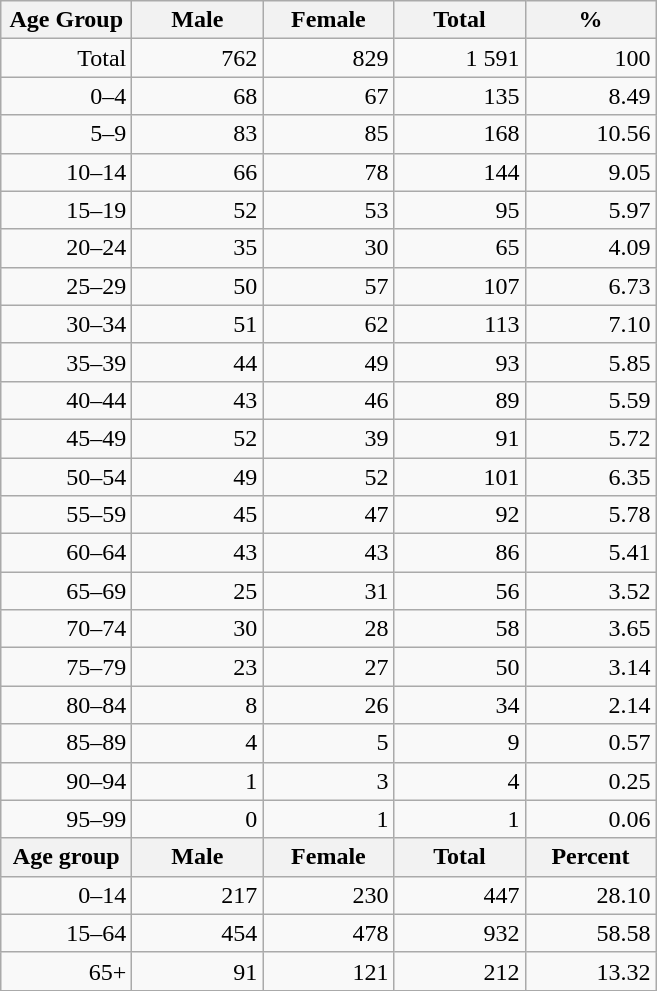<table class="wikitable">
<tr>
<th width="80pt">Age Group</th>
<th width="80pt">Male</th>
<th width="80pt">Female</th>
<th width="80pt">Total</th>
<th width="80pt">%</th>
</tr>
<tr>
<td align="right">Total</td>
<td align="right">762</td>
<td align="right">829</td>
<td align="right">1 591</td>
<td align="right">100</td>
</tr>
<tr>
<td align="right">0–4</td>
<td align="right">68</td>
<td align="right">67</td>
<td align="right">135</td>
<td align="right">8.49</td>
</tr>
<tr>
<td align="right">5–9</td>
<td align="right">83</td>
<td align="right">85</td>
<td align="right">168</td>
<td align="right">10.56</td>
</tr>
<tr>
<td align="right">10–14</td>
<td align="right">66</td>
<td align="right">78</td>
<td align="right">144</td>
<td align="right">9.05</td>
</tr>
<tr>
<td align="right">15–19</td>
<td align="right">52</td>
<td align="right">53</td>
<td align="right">95</td>
<td align="right">5.97</td>
</tr>
<tr>
<td align="right">20–24</td>
<td align="right">35</td>
<td align="right">30</td>
<td align="right">65</td>
<td align="right">4.09</td>
</tr>
<tr>
<td align="right">25–29</td>
<td align="right">50</td>
<td align="right">57</td>
<td align="right">107</td>
<td align="right">6.73</td>
</tr>
<tr>
<td align="right">30–34</td>
<td align="right">51</td>
<td align="right">62</td>
<td align="right">113</td>
<td align="right">7.10</td>
</tr>
<tr>
<td align="right">35–39</td>
<td align="right">44</td>
<td align="right">49</td>
<td align="right">93</td>
<td align="right">5.85</td>
</tr>
<tr>
<td align="right">40–44</td>
<td align="right">43</td>
<td align="right">46</td>
<td align="right">89</td>
<td align="right">5.59</td>
</tr>
<tr>
<td align="right">45–49</td>
<td align="right">52</td>
<td align="right">39</td>
<td align="right">91</td>
<td align="right">5.72</td>
</tr>
<tr>
<td align="right">50–54</td>
<td align="right">49</td>
<td align="right">52</td>
<td align="right">101</td>
<td align="right">6.35</td>
</tr>
<tr>
<td align="right">55–59</td>
<td align="right">45</td>
<td align="right">47</td>
<td align="right">92</td>
<td align="right">5.78</td>
</tr>
<tr>
<td align="right">60–64</td>
<td align="right">43</td>
<td align="right">43</td>
<td align="right">86</td>
<td align="right">5.41</td>
</tr>
<tr>
<td align="right">65–69</td>
<td align="right">25</td>
<td align="right">31</td>
<td align="right">56</td>
<td align="right">3.52</td>
</tr>
<tr>
<td align="right">70–74</td>
<td align="right">30</td>
<td align="right">28</td>
<td align="right">58</td>
<td align="right">3.65</td>
</tr>
<tr>
<td align="right">75–79</td>
<td align="right">23</td>
<td align="right">27</td>
<td align="right">50</td>
<td align="right">3.14</td>
</tr>
<tr>
<td align="right">80–84</td>
<td align="right">8</td>
<td align="right">26</td>
<td align="right">34</td>
<td align="right">2.14</td>
</tr>
<tr>
<td align="right">85–89</td>
<td align="right">4</td>
<td align="right">5</td>
<td align="right">9</td>
<td align="right">0.57</td>
</tr>
<tr>
<td align="right">90–94</td>
<td align="right">1</td>
<td align="right">3</td>
<td align="right">4</td>
<td align="right">0.25</td>
</tr>
<tr>
<td align="right">95–99</td>
<td align="right">0</td>
<td align="right">1</td>
<td align="right">1</td>
<td align="right">0.06</td>
</tr>
<tr>
<th width="50">Age group</th>
<th width="80pt">Male</th>
<th width="80">Female</th>
<th width="80">Total</th>
<th width="50">Percent</th>
</tr>
<tr>
<td align="right">0–14</td>
<td align="right">217</td>
<td align="right">230</td>
<td align="right">447</td>
<td align="right">28.10</td>
</tr>
<tr>
<td align="right">15–64</td>
<td align="right">454</td>
<td align="right">478</td>
<td align="right">932</td>
<td align="right">58.58</td>
</tr>
<tr>
<td align="right">65+</td>
<td align="right">91</td>
<td align="right">121</td>
<td align="right">212</td>
<td align="right">13.32</td>
</tr>
<tr>
</tr>
</table>
